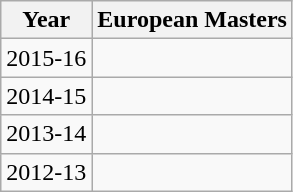<table class="wikitable">
<tr>
<th>Year</th>
<th>European Masters</th>
</tr>
<tr>
<td>2015-16</td>
<td></td>
</tr>
<tr>
<td>2014-15</td>
<td></td>
</tr>
<tr>
<td>2013-14</td>
<td></td>
</tr>
<tr>
<td>2012-13</td>
<td></td>
</tr>
</table>
